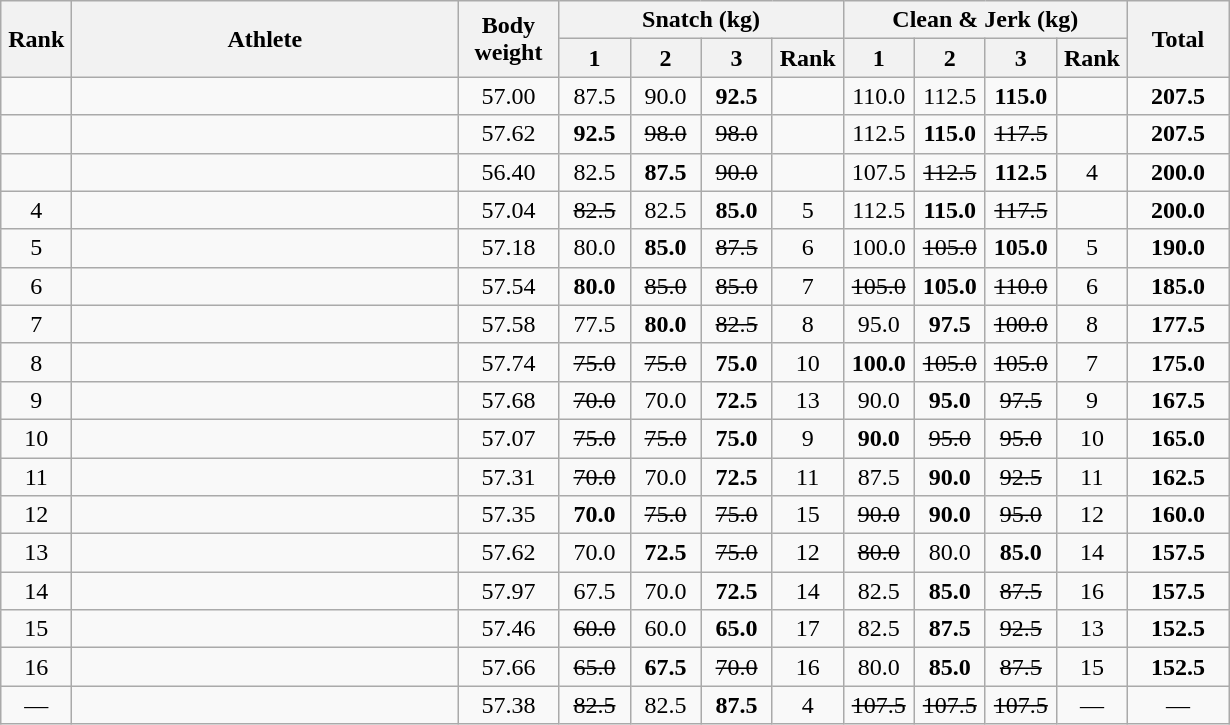<table class = "wikitable" style="text-align:center;">
<tr>
<th rowspan=2 width=40>Rank</th>
<th rowspan=2 width=250>Athlete</th>
<th rowspan=2 width=60>Body weight</th>
<th colspan=4>Snatch (kg)</th>
<th colspan=4>Clean & Jerk (kg)</th>
<th rowspan=2 width=60>Total</th>
</tr>
<tr>
<th width=40>1</th>
<th width=40>2</th>
<th width=40>3</th>
<th width=40>Rank</th>
<th width=40>1</th>
<th width=40>2</th>
<th width=40>3</th>
<th width=40>Rank</th>
</tr>
<tr>
<td></td>
<td align=left></td>
<td>57.00</td>
<td>87.5</td>
<td>90.0</td>
<td><strong>92.5</strong></td>
<td></td>
<td>110.0</td>
<td>112.5</td>
<td><strong>115.0</strong></td>
<td></td>
<td><strong>207.5  </strong></td>
</tr>
<tr>
<td></td>
<td align=left></td>
<td>57.62</td>
<td><strong>92.5</strong></td>
<td><s>98.0 </s></td>
<td><s>98.0 </s></td>
<td></td>
<td>112.5</td>
<td><strong>115.0</strong></td>
<td><s>117.5 </s></td>
<td></td>
<td><strong>207.5  </strong></td>
</tr>
<tr>
<td></td>
<td align=left></td>
<td>56.40</td>
<td>82.5</td>
<td><strong>87.5</strong></td>
<td><s>90.0 </s></td>
<td></td>
<td>107.5</td>
<td><s>112.5 </s></td>
<td><strong>112.5</strong></td>
<td>4</td>
<td><strong>200.0  </strong></td>
</tr>
<tr>
<td>4</td>
<td align=left></td>
<td>57.04</td>
<td><s>82.5 </s></td>
<td>82.5</td>
<td><strong>85.0</strong></td>
<td>5</td>
<td>112.5</td>
<td><strong>115.0</strong></td>
<td><s>117.5 </s></td>
<td></td>
<td><strong>200.0  </strong></td>
</tr>
<tr>
<td>5</td>
<td align=left></td>
<td>57.18</td>
<td>80.0</td>
<td><strong>85.0</strong></td>
<td><s>87.5 </s></td>
<td>6</td>
<td>100.0</td>
<td><s>105.0 </s></td>
<td><strong>105.0</strong></td>
<td>5</td>
<td><strong>190.0  </strong></td>
</tr>
<tr>
<td>6</td>
<td align=left></td>
<td>57.54</td>
<td><strong>80.0</strong></td>
<td><s>85.0 </s></td>
<td><s>85.0 </s></td>
<td>7</td>
<td><s>105.0 </s></td>
<td><strong>105.0</strong></td>
<td><s>110.0 </s></td>
<td>6</td>
<td><strong>185.0  </strong></td>
</tr>
<tr>
<td>7</td>
<td align=left></td>
<td>57.58</td>
<td>77.5</td>
<td><strong>80.0</strong></td>
<td><s>82.5 </s></td>
<td>8</td>
<td>95.0</td>
<td><strong>97.5</strong></td>
<td><s>100.0 </s></td>
<td>8</td>
<td><strong>177.5  </strong></td>
</tr>
<tr>
<td>8</td>
<td align=left></td>
<td>57.74</td>
<td><s>75.0 </s></td>
<td><s>75.0 </s></td>
<td><strong>75.0</strong></td>
<td>10</td>
<td><strong>100.0</strong></td>
<td><s>105.0 </s></td>
<td><s>105.0 </s></td>
<td>7</td>
<td><strong>175.0  </strong></td>
</tr>
<tr>
<td>9</td>
<td align=left></td>
<td>57.68</td>
<td><s>70.0 </s></td>
<td>70.0</td>
<td><strong>72.5</strong></td>
<td>13</td>
<td>90.0</td>
<td><strong>95.0</strong></td>
<td><s>97.5 </s></td>
<td>9</td>
<td><strong>167.5  </strong></td>
</tr>
<tr>
<td>10</td>
<td align=left></td>
<td>57.07</td>
<td><s>75.0 </s></td>
<td><s>75.0 </s></td>
<td><strong>75.0</strong></td>
<td>9</td>
<td><strong>90.0</strong></td>
<td><s>95.0 </s></td>
<td><s>95.0 </s></td>
<td>10</td>
<td><strong>165.0  </strong></td>
</tr>
<tr>
<td>11</td>
<td align=left></td>
<td>57.31</td>
<td><s>70.0 </s></td>
<td>70.0</td>
<td><strong>72.5</strong></td>
<td>11</td>
<td>87.5</td>
<td><strong>90.0</strong></td>
<td><s>92.5 </s></td>
<td>11</td>
<td><strong>162.5  </strong></td>
</tr>
<tr>
<td>12</td>
<td align=left></td>
<td>57.35</td>
<td><strong>70.0</strong></td>
<td><s>75.0 </s></td>
<td><s>75.0 </s></td>
<td>15</td>
<td><s>90.0 </s></td>
<td><strong>90.0</strong></td>
<td><s>95.0 </s></td>
<td>12</td>
<td><strong>160.0  </strong></td>
</tr>
<tr>
<td>13</td>
<td align=left></td>
<td>57.62</td>
<td>70.0</td>
<td><strong>72.5</strong></td>
<td><s>75.0 </s></td>
<td>12</td>
<td><s>80.0 </s></td>
<td>80.0</td>
<td><strong>85.0</strong></td>
<td>14</td>
<td><strong>157.5  </strong></td>
</tr>
<tr>
<td>14</td>
<td align=left></td>
<td>57.97</td>
<td>67.5</td>
<td>70.0</td>
<td><strong>72.5</strong></td>
<td>14</td>
<td>82.5</td>
<td><strong>85.0</strong></td>
<td><s>87.5 </s></td>
<td>16</td>
<td><strong>157.5  </strong></td>
</tr>
<tr>
<td>15</td>
<td align=left></td>
<td>57.46</td>
<td><s>60.0 </s></td>
<td>60.0</td>
<td><strong>65.0</strong></td>
<td>17</td>
<td>82.5</td>
<td><strong>87.5</strong></td>
<td><s>92.5 </s></td>
<td>13</td>
<td><strong>152.5  </strong></td>
</tr>
<tr>
<td>16</td>
<td align=left></td>
<td>57.66</td>
<td><s>65.0 </s></td>
<td><strong>67.5</strong></td>
<td><s>70.0 </s></td>
<td>16</td>
<td>80.0</td>
<td><strong>85.0</strong></td>
<td><s>87.5 </s></td>
<td>15</td>
<td><strong>152.5  </strong></td>
</tr>
<tr>
<td>—</td>
<td align=left></td>
<td>57.38</td>
<td><s>82.5 </s></td>
<td>82.5</td>
<td><strong>87.5</strong></td>
<td>4</td>
<td><s>107.5 </s></td>
<td><s>107.5 </s></td>
<td><s>107.5 </s></td>
<td>—</td>
<td>—</td>
</tr>
</table>
